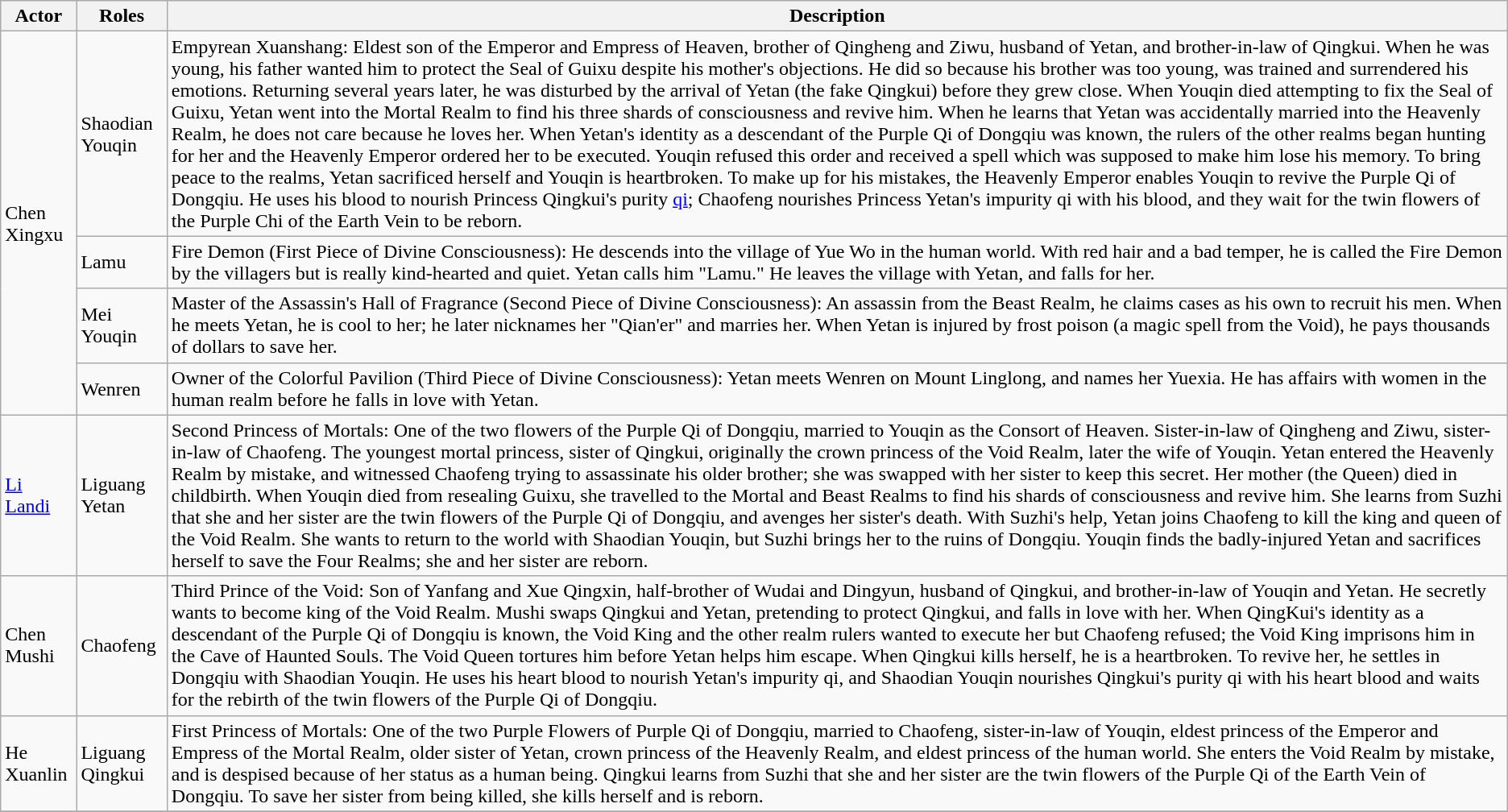<table class="wikitable">
<tr>
<th>Actor</th>
<th>Roles</th>
<th>Description</th>
</tr>
<tr>
<td rowspan="4">Chen Xingxu</td>
<td>Shaodian Youqin</td>
<td>Empyrean Xuanshang: Eldest son of the Emperor and Empress of Heaven, brother of Qingheng and Ziwu, husband of Yetan, and brother-in-law of Qingkui. When he was young, his father wanted him to protect the Seal of Guixu despite his mother's objections. He did so because his brother was too young, was trained and surrendered his emotions. Returning several years later, he was disturbed by the arrival of Yetan (the fake Qingkui) before they grew close. When Youqin died attempting to fix the Seal of Guixu, Yetan went into the Mortal Realm to find his three shards of consciousness and revive him. When he learns that Yetan was accidentally married into the Heavenly Realm, he does not care because he loves her. When Yetan's identity as a descendant of the Purple Qi of Dongqiu was known, the rulers of the other realms began hunting for her and the Heavenly Emperor ordered her to be executed. Youqin refused this order and received a spell which was supposed to make him lose his memory. To bring peace to the realms, Yetan sacrificed herself and Youqin is heartbroken. To make up for his mistakes, the Heavenly Emperor enables Youqin to revive the Purple Qi of Dongqiu. He uses his blood to nourish Princess Qingkui's purity <a href='#'>qi</a>; Chaofeng nourishes Princess Yetan's impurity qi with his blood, and they wait for the twin flowers of the Purple Chi of the Earth Vein to be reborn.</td>
</tr>
<tr>
<td>Lamu</td>
<td>Fire Demon (First Piece of Divine Consciousness): He descends into the village of Yue Wo in the human world. With red hair and a bad temper, he is called the Fire Demon by the villagers but is really kind-hearted and quiet. Yetan calls him "Lamu." He leaves the village with Yetan, and falls for her.</td>
</tr>
<tr>
<td>Mei Youqin</td>
<td>Master of the Assassin's Hall of Fragrance (Second Piece of Divine Consciousness): An assassin from the Beast Realm, he claims cases as his own to recruit his men. When he meets Yetan, he is cool to her; he later nicknames her "Qian'er" and marries her. When Yetan is injured by frost poison (a magic spell from the Void), he pays thousands of dollars to save her.</td>
</tr>
<tr>
<td>Wenren</td>
<td>Owner of the Colorful Pavilion (Third Piece of Divine Consciousness): Yetan meets Wenren on Mount Linglong, and names her Yuexia. He has affairs with women in the human realm before he falls in love with Yetan.</td>
</tr>
<tr>
<td><a href='#'>Li Landi</a></td>
<td>Liguang Yetan</td>
<td>Second Princess of Mortals: One of the two flowers of the Purple Qi of Dongqiu, married to  Youqin as the Consort of Heaven. Sister-in-law of Qingheng and Ziwu, sister-in-law of Chaofeng. The youngest mortal princess, sister of Qingkui, originally the crown princess of the Void Realm, later the wife of Youqin. Yetan entered the Heavenly Realm by mistake, and witnessed Chaofeng trying to assassinate his older brother; she was swapped with her sister to keep this secret. Her mother (the Queen) died in childbirth. When Youqin died from resealing Guixu, she travelled to the Mortal and Beast Realms to find his shards of consciousness and revive him. She learns from Suzhi that she and her sister are the twin flowers of the Purple Qi of Dongqiu, and avenges her sister's death. With Suzhi's help, Yetan joins Chaofeng to kill the king and queen of the Void Realm. She wants to return to the world with Shaodian Youqin, but Suzhi brings her to the ruins of Dongqiu. Youqin finds the badly-injured Yetan and sacrifices herself to save the Four Realms; she and her sister are reborn.</td>
</tr>
<tr>
<td>Chen Mushi</td>
<td>Chaofeng</td>
<td>Third Prince of the Void: Son of Yanfang and Xue Qingxin, half-brother of Wudai and Dingyun, husband of Qingkui, and brother-in-law of Youqin and Yetan. He secretly wants to become king of the Void Realm. Mushi swaps Qingkui and Yetan, pretending to protect Qingkui, and falls in love with her. When QingKui's identity as a descendant of the Purple Qi of Dongqiu is known, the Void King and the other realm rulers wanted to execute her but Chaofeng refused; the Void King imprisons him in the Cave of Haunted Souls. The Void Queen tortures him before Yetan helps him escape. When Qingkui kills herself, he is a heartbroken. To revive her, he settles in Dongqiu with Shaodian Youqin. He uses his heart blood to nourish Yetan's impurity qi, and Shaodian Youqin nourishes Qingkui's purity qi with his heart blood and waits for the rebirth of the twin flowers of the Purple Qi of Dongqiu.</td>
</tr>
<tr>
<td>He Xuanlin</td>
<td>Liguang Qingkui</td>
<td>First Princess of Mortals: One of the two Purple Flowers of Purple Qi of Dongqiu, married to Chaofeng, sister-in-law of Youqin, eldest princess of the Emperor and Empress of the Mortal Realm, older sister of Yetan, crown princess of the Heavenly Realm, and eldest princess of the human world. She enters the Void Realm by mistake, and is despised because of her status as a human being. Qingkui learns from Suzhi that she and her sister are the twin flowers of the Purple Qi of the Earth Vein of Dongqiu. To save her sister from being killed, she kills herself and is reborn.</td>
</tr>
<tr>
</tr>
</table>
